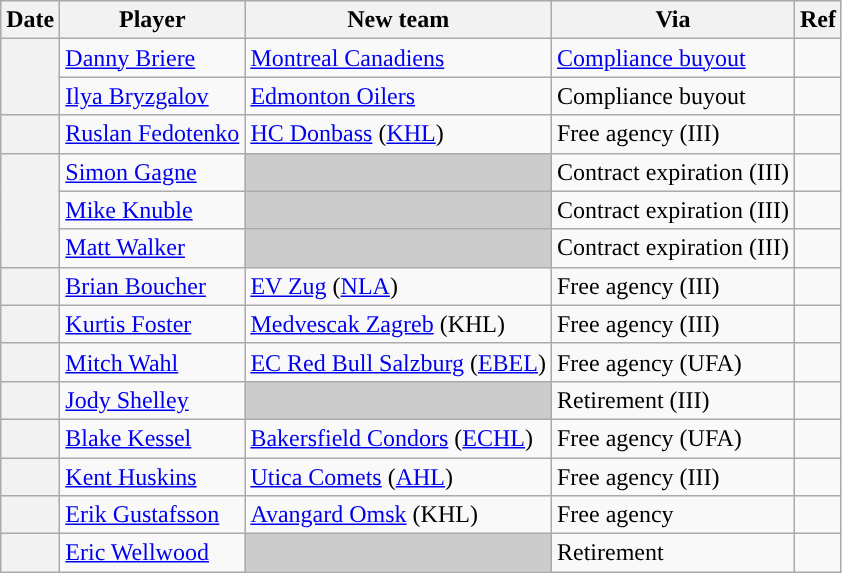<table class="wikitable plainrowheaders">
<tr style="background:#ddd; text-align:center;">
<th>Date</th>
<th>Player</th>
<th>New team</th>
<th>Via</th>
<th>Ref</th>
</tr>
<tr>
<th scope="row" rowspan=2></th>
<td><a href='#'>Danny Briere</a></td>
<td><a href='#'>Montreal Canadiens</a></td>
<td><a href='#'>Compliance buyout</a></td>
<td></td>
</tr>
<tr>
<td><a href='#'>Ilya Bryzgalov</a></td>
<td><a href='#'>Edmonton Oilers</a></td>
<td>Compliance buyout</td>
<td></td>
</tr>
<tr>
<th scope="row"></th>
<td><a href='#'>Ruslan Fedotenko</a></td>
<td><a href='#'>HC Donbass</a> (<a href='#'>KHL</a>)</td>
<td>Free agency (III)</td>
<td></td>
</tr>
<tr>
<th scope="row" rowspan=3></th>
<td><a href='#'>Simon Gagne</a></td>
<td style="background:#ccc"></td>
<td>Contract expiration (III)</td>
<td></td>
</tr>
<tr>
<td><a href='#'>Mike Knuble</a></td>
<td style="background:#ccc"></td>
<td>Contract expiration (III)</td>
<td></td>
</tr>
<tr>
<td><a href='#'>Matt Walker</a></td>
<td style="background:#ccc"></td>
<td>Contract expiration (III)</td>
<td></td>
</tr>
<tr>
<th scope="row"></th>
<td><a href='#'>Brian Boucher</a></td>
<td><a href='#'>EV Zug</a> (<a href='#'>NLA</a>)</td>
<td>Free agency (III)</td>
<td></td>
</tr>
<tr>
<th scope="row"></th>
<td><a href='#'>Kurtis Foster</a></td>
<td><a href='#'>Medvescak Zagreb</a> (KHL)</td>
<td>Free agency (III)</td>
<td></td>
</tr>
<tr>
<th scope="row"></th>
<td><a href='#'>Mitch Wahl</a></td>
<td><a href='#'>EC Red Bull Salzburg</a> (<a href='#'>EBEL</a>)</td>
<td>Free agency (UFA)</td>
<td></td>
</tr>
<tr>
<th scope="row"></th>
<td><a href='#'>Jody Shelley</a></td>
<td style="background:#ccc"></td>
<td>Retirement (III)</td>
<td></td>
</tr>
<tr>
<th scope="row"></th>
<td><a href='#'>Blake Kessel</a></td>
<td><a href='#'>Bakersfield Condors</a> (<a href='#'>ECHL</a>)</td>
<td>Free agency (UFA)</td>
<td></td>
</tr>
<tr>
<th scope="row"></th>
<td><a href='#'>Kent Huskins</a></td>
<td><a href='#'>Utica Comets</a> (<a href='#'>AHL</a>)</td>
<td>Free agency (III)</td>
<td></td>
</tr>
<tr>
<th scope="row"></th>
<td><a href='#'>Erik Gustafsson</a></td>
<td><a href='#'>Avangard Omsk</a> (KHL)</td>
<td>Free agency</td>
<td></td>
</tr>
<tr>
<th scope="row"></th>
<td><a href='#'>Eric Wellwood</a></td>
<td style="background:#ccc"></td>
<td>Retirement</td>
<td></td>
</tr>
</table>
